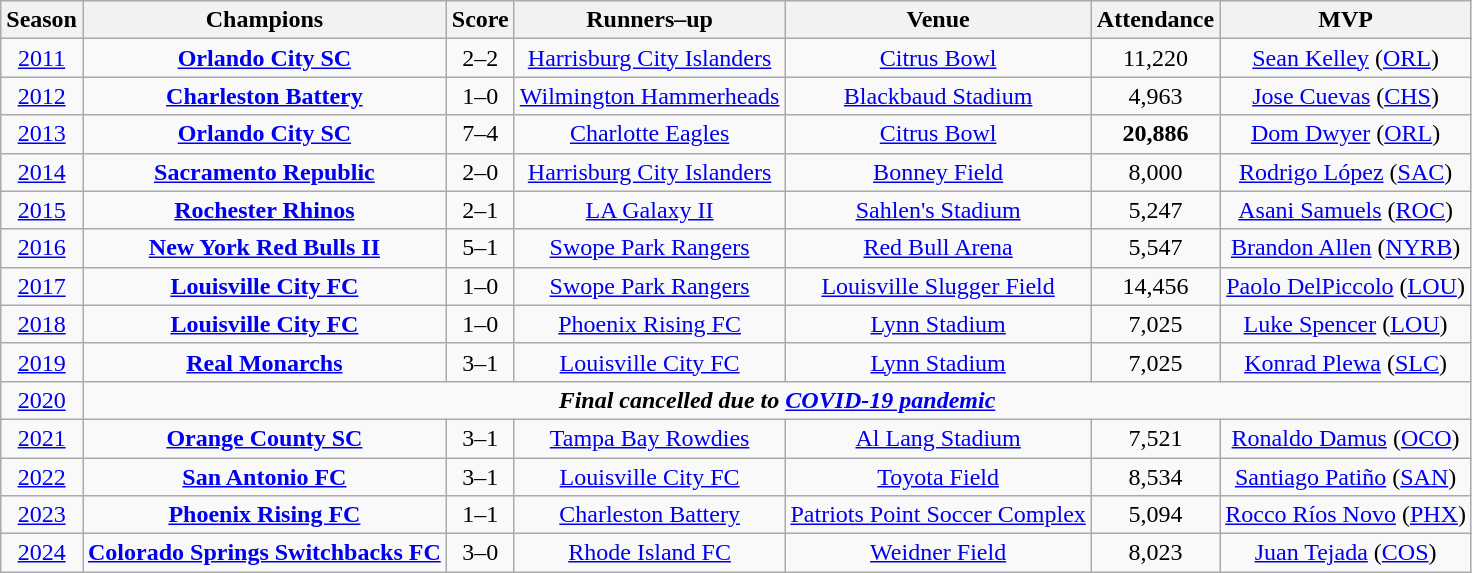<table class="wikitable" style="text-align:center">
<tr>
<th>Season</th>
<th>Champions</th>
<th>Score</th>
<th>Runners–up</th>
<th>Venue</th>
<th>Attendance</th>
<th>MVP</th>
</tr>
<tr>
<td><a href='#'>2011</a></td>
<td><strong><a href='#'>Orlando City SC</a></strong></td>
<td>2–2 </td>
<td><a href='#'>Harrisburg City Islanders</a></td>
<td><a href='#'>Citrus Bowl</a></td>
<td>11,220</td>
<td><a href='#'>Sean Kelley</a> (<a href='#'>ORL</a>)</td>
</tr>
<tr>
<td><a href='#'>2012</a></td>
<td><strong><a href='#'>Charleston Battery</a></strong></td>
<td>1–0</td>
<td><a href='#'>Wilmington Hammerheads</a></td>
<td><a href='#'>Blackbaud Stadium</a></td>
<td>4,963</td>
<td><a href='#'>Jose Cuevas</a> (<a href='#'>CHS</a>)</td>
</tr>
<tr>
<td><a href='#'>2013</a></td>
<td><strong><a href='#'>Orlando City SC</a></strong></td>
<td>7–4</td>
<td><a href='#'>Charlotte Eagles</a></td>
<td><a href='#'>Citrus Bowl</a></td>
<td><strong>20,886</strong></td>
<td><a href='#'>Dom Dwyer</a> (<a href='#'>ORL</a>)</td>
</tr>
<tr>
<td><a href='#'>2014</a></td>
<td><strong><a href='#'>Sacramento Republic</a></strong></td>
<td>2–0</td>
<td><a href='#'>Harrisburg City Islanders</a></td>
<td><a href='#'>Bonney Field</a></td>
<td>8,000</td>
<td><a href='#'>Rodrigo López</a> (<a href='#'>SAC</a>)</td>
</tr>
<tr>
<td><a href='#'>2015</a></td>
<td><strong><a href='#'>Rochester Rhinos</a></strong></td>
<td>2–1 </td>
<td><a href='#'>LA Galaxy II</a></td>
<td><a href='#'>Sahlen's Stadium</a></td>
<td>5,247</td>
<td><a href='#'>Asani Samuels</a> (<a href='#'>ROC</a>)</td>
</tr>
<tr>
<td><a href='#'>2016</a></td>
<td><strong><a href='#'>New York Red Bulls II</a></strong></td>
<td>5–1</td>
<td><a href='#'>Swope Park Rangers</a></td>
<td><a href='#'>Red Bull Arena</a></td>
<td>5,547</td>
<td><a href='#'>Brandon Allen</a> (<a href='#'>NYRB</a>)</td>
</tr>
<tr>
<td><a href='#'>2017</a></td>
<td><strong><a href='#'>Louisville City FC</a></strong></td>
<td>1–0</td>
<td><a href='#'>Swope Park Rangers</a></td>
<td><a href='#'>Louisville Slugger Field</a></td>
<td>14,456</td>
<td><a href='#'>Paolo DelPiccolo</a> (<a href='#'>LOU</a>)</td>
</tr>
<tr>
<td><a href='#'>2018</a></td>
<td><strong><a href='#'>Louisville City FC</a></strong></td>
<td>1–0</td>
<td><a href='#'>Phoenix Rising FC</a></td>
<td><a href='#'>Lynn Stadium</a></td>
<td>7,025</td>
<td><a href='#'>Luke Spencer</a> (<a href='#'>LOU</a>)</td>
</tr>
<tr>
<td><a href='#'>2019</a></td>
<td><strong><a href='#'>Real Monarchs</a></strong></td>
<td>3–1</td>
<td><a href='#'>Louisville City FC</a></td>
<td><a href='#'>Lynn Stadium</a></td>
<td>7,025</td>
<td><a href='#'>Konrad Plewa</a> (<a href='#'>SLC</a>)</td>
</tr>
<tr>
<td><a href='#'>2020</a></td>
<td colspan="6" rowspan="1" style="text-align:center;"><strong><em>Final cancelled due to <a href='#'>COVID-19 pandemic</a></em></strong></td>
</tr>
<tr>
<td><a href='#'>2021</a></td>
<td><strong><a href='#'>Orange County SC</a></strong></td>
<td>3–1</td>
<td><a href='#'>Tampa Bay Rowdies</a></td>
<td><a href='#'>Al Lang Stadium</a></td>
<td>7,521</td>
<td><a href='#'>Ronaldo Damus</a> (<a href='#'>OCO</a>)</td>
</tr>
<tr>
<td><a href='#'>2022</a></td>
<td><strong><a href='#'>San Antonio FC</a></strong></td>
<td>3–1</td>
<td><a href='#'>Louisville City FC</a></td>
<td><a href='#'>Toyota Field</a></td>
<td>8,534</td>
<td><a href='#'>Santiago Patiño</a> (<a href='#'>SAN</a>)</td>
</tr>
<tr>
<td><a href='#'>2023</a></td>
<td><strong><a href='#'>Phoenix Rising FC</a></strong></td>
<td>1–1 </td>
<td><a href='#'>Charleston Battery</a></td>
<td><a href='#'>Patriots Point Soccer Complex</a></td>
<td>5,094</td>
<td><a href='#'>Rocco Ríos Novo</a> (<a href='#'>PHX</a>)</td>
</tr>
<tr>
<td><a href='#'>2024</a></td>
<td><strong><a href='#'>Colorado Springs Switchbacks FC</a></strong></td>
<td>3–0</td>
<td><a href='#'>Rhode Island FC</a></td>
<td><a href='#'>Weidner Field</a></td>
<td>8,023</td>
<td><a href='#'>Juan Tejada</a> (<a href='#'>COS</a>)</td>
</tr>
</table>
